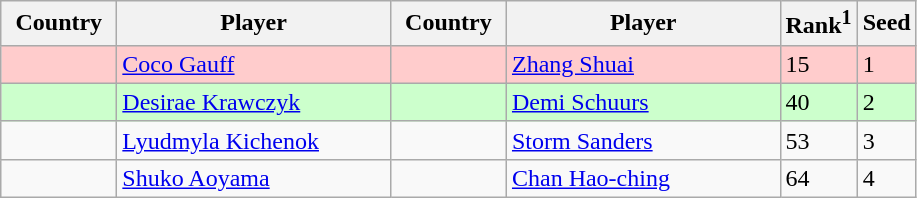<table class=wikitable>
<tr>
<th width="70">Country</th>
<th width="175">Player</th>
<th width="70">Country</th>
<th width="175">Player</th>
<th>Rank<sup>1</sup></th>
<th>Seed</th>
</tr>
<tr style="background:#fcc;">
<td></td>
<td><a href='#'>Coco Gauff</a></td>
<td></td>
<td><a href='#'>Zhang Shuai</a></td>
<td>15</td>
<td>1</td>
</tr>
<tr style="background:#cfc;">
<td></td>
<td><a href='#'>Desirae Krawczyk</a></td>
<td></td>
<td><a href='#'>Demi Schuurs</a></td>
<td>40</td>
<td>2</td>
</tr>
<tr>
<td></td>
<td><a href='#'>Lyudmyla Kichenok</a></td>
<td></td>
<td><a href='#'>Storm Sanders</a></td>
<td>53</td>
<td>3</td>
</tr>
<tr>
<td></td>
<td><a href='#'>Shuko Aoyama</a></td>
<td></td>
<td><a href='#'>Chan Hao-ching</a></td>
<td>64</td>
<td>4</td>
</tr>
</table>
